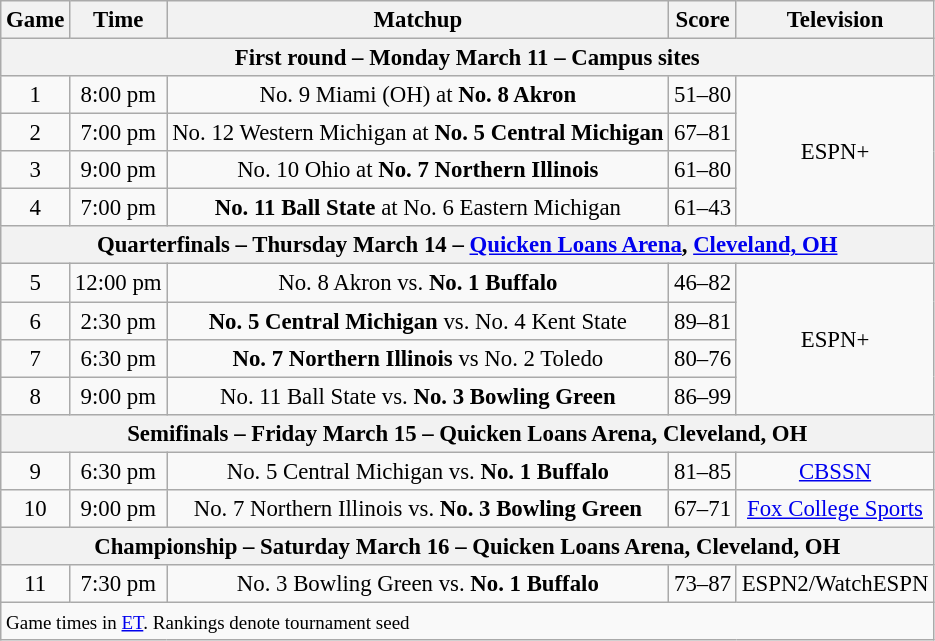<table class="wikitable" style="font-size: 95%;text-align:center">
<tr>
<th>Game</th>
<th>Time</th>
<th>Matchup</th>
<th>Score</th>
<th>Television</th>
</tr>
<tr>
<th colspan=5>First round – Monday March 11 – Campus sites</th>
</tr>
<tr>
<td>1</td>
<td>8:00 pm</td>
<td>No. 9 Miami (OH) at <strong>No. 8 Akron</strong></td>
<td>51–80</td>
<td rowspan=4>ESPN+</td>
</tr>
<tr>
<td>2</td>
<td>7:00 pm</td>
<td>No. 12 Western Michigan at <strong>No. 5 Central Michigan</strong></td>
<td>67–81</td>
</tr>
<tr>
<td>3</td>
<td>9:00 pm</td>
<td>No. 10 Ohio at <strong>No. 7 Northern Illinois</strong></td>
<td>61–80</td>
</tr>
<tr>
<td>4</td>
<td>7:00 pm</td>
<td><strong>No. 11 Ball State</strong> at No. 6 Eastern Michigan</td>
<td>61–43</td>
</tr>
<tr>
<th colspan=5>Quarterfinals – Thursday March 14 – <a href='#'>Quicken Loans Arena</a>, <a href='#'>Cleveland, OH</a></th>
</tr>
<tr>
<td>5</td>
<td>12:00 pm</td>
<td>No. 8 Akron vs. <strong>No. 1 Buffalo</strong></td>
<td>46–82</td>
<td rowspan=4>ESPN+</td>
</tr>
<tr>
<td>6</td>
<td>2:30 pm</td>
<td><strong>No. 5 Central Michigan</strong> vs. No. 4 Kent State</td>
<td>89–81</td>
</tr>
<tr>
<td>7</td>
<td>6:30 pm</td>
<td><strong>No. 7 Northern Illinois</strong> vs No. 2 Toledo</td>
<td>80–76</td>
</tr>
<tr>
<td>8</td>
<td>9:00 pm</td>
<td>No. 11 Ball State vs. <strong>No. 3 Bowling Green</strong></td>
<td>86–99</td>
</tr>
<tr>
<th colspan=5>Semifinals – Friday March 15 – Quicken Loans Arena, Cleveland, OH</th>
</tr>
<tr>
<td>9</td>
<td>6:30 pm</td>
<td>No. 5 Central Michigan vs. <strong>No. 1 Buffalo</strong></td>
<td>81–85</td>
<td rowspan=1><a href='#'>CBSSN</a></td>
</tr>
<tr>
<td>10</td>
<td>9:00 pm</td>
<td>No. 7 Northern Illinois vs. <strong>No. 3 Bowling Green</strong></td>
<td>67–71</td>
<td rowspan=1><a href='#'>Fox College Sports</a></td>
</tr>
<tr>
<th colspan=5>Championship – Saturday March 16 – Quicken Loans Arena, Cleveland, OH</th>
</tr>
<tr>
<td>11</td>
<td>7:30 pm</td>
<td>No. 3 Bowling Green vs. <strong>No. 1 Buffalo</strong></td>
<td>73–87</td>
<td>ESPN2/WatchESPN</td>
</tr>
<tr>
<td colspan=5 align=left><small>Game times in <a href='#'>ET</a>. Rankings denote tournament seed</small></td>
</tr>
</table>
